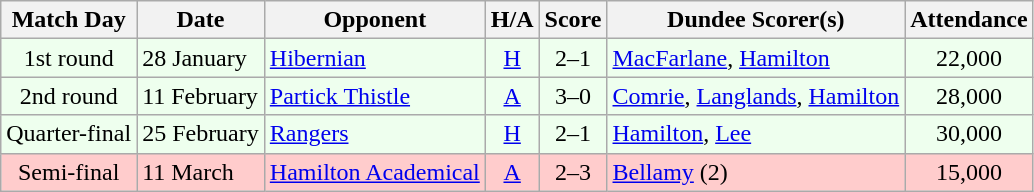<table class="wikitable" style="text-align:center">
<tr>
<th>Match Day</th>
<th>Date</th>
<th>Opponent</th>
<th>H/A</th>
<th>Score</th>
<th>Dundee Scorer(s)</th>
<th>Attendance</th>
</tr>
<tr bgcolor="#EEFFEE">
<td>1st round</td>
<td align="left">28 January</td>
<td align="left"><a href='#'>Hibernian</a></td>
<td><a href='#'>H</a></td>
<td>2–1</td>
<td align="left"><a href='#'>MacFarlane</a>, <a href='#'>Hamilton</a></td>
<td>22,000</td>
</tr>
<tr bgcolor="#EEFFEE">
<td>2nd round</td>
<td align="left">11 February</td>
<td align="left"><a href='#'>Partick Thistle</a></td>
<td><a href='#'>A</a></td>
<td>3–0</td>
<td align="left"><a href='#'>Comrie</a>, <a href='#'>Langlands</a>, <a href='#'>Hamilton</a></td>
<td>28,000</td>
</tr>
<tr bgcolor="#EEFFEE">
<td>Quarter-final</td>
<td align="left">25 February</td>
<td align="left"><a href='#'>Rangers</a></td>
<td><a href='#'>H</a></td>
<td>2–1</td>
<td align="left"><a href='#'>Hamilton</a>, <a href='#'>Lee</a></td>
<td>30,000</td>
</tr>
<tr bgcolor="#FFCCCC">
<td>Semi-final</td>
<td align="left">11 March</td>
<td align="left"><a href='#'>Hamilton Academical</a></td>
<td><a href='#'>A</a></td>
<td>2–3</td>
<td align="left"><a href='#'>Bellamy</a> (2)</td>
<td>15,000</td>
</tr>
</table>
